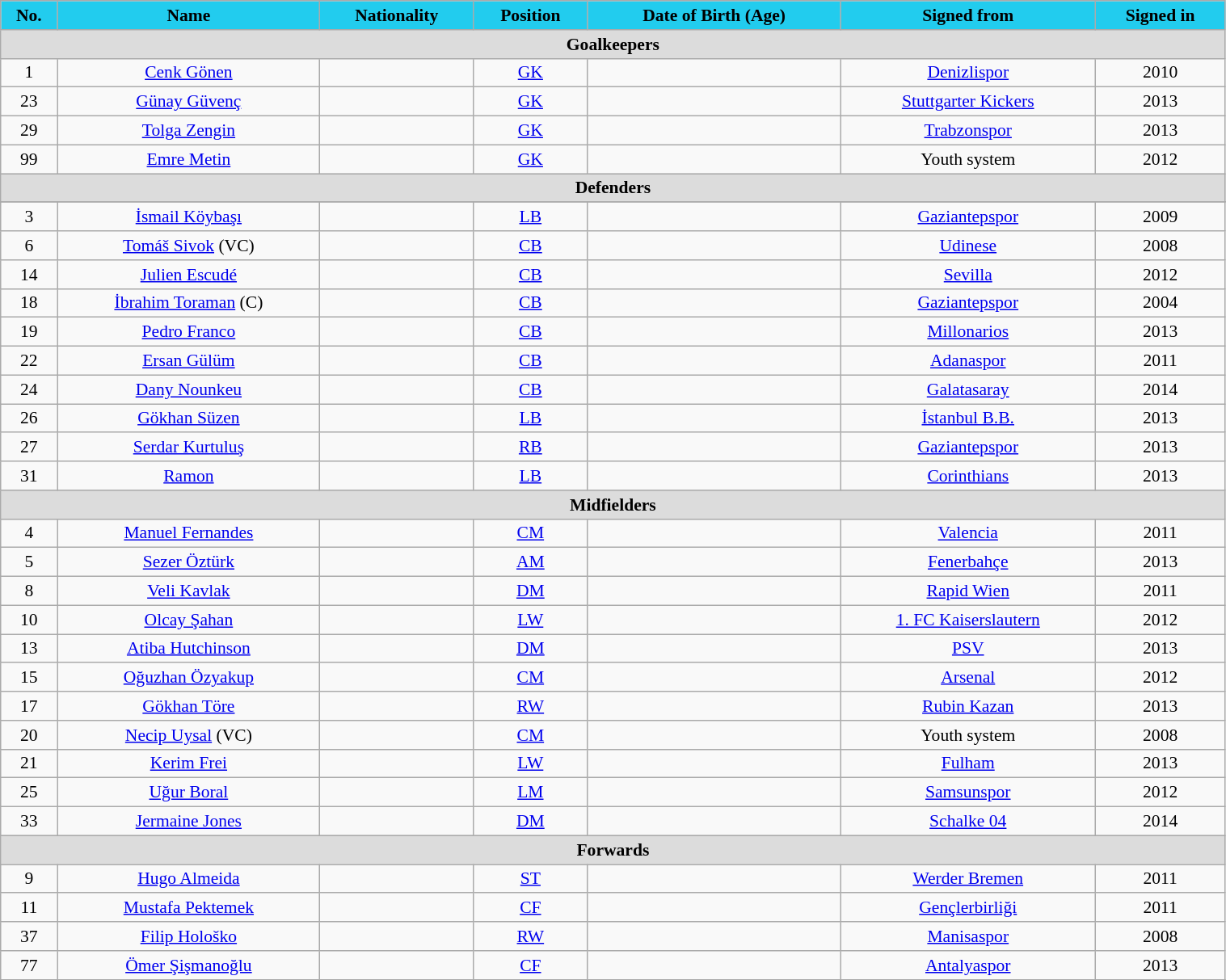<table class="wikitable" style="text-align: center; font-size:90%" width=80%>
<tr>
<th style="background: #22CCEE; color:black" align=right>No.</th>
<th style="background: #22CCEE; color:black" align=right>Name</th>
<th style="background: #22CCEE; color:black" align=right>Nationality</th>
<th style="background: #22CCEE; color:black" align=right>Position</th>
<th style="background: #22CCEE; color:black" align=right>Date of Birth (Age)</th>
<th style="background: #22CCEE; color:black" align=right>Signed from</th>
<th style="background: #22CCEE; color:black" align=right>Signed in</th>
</tr>
<tr>
<th colspan=7 style="background: #DCDCDC" align=right>Goalkeepers</th>
</tr>
<tr>
<td>1</td>
<td><a href='#'>Cenk Gönen</a></td>
<td></td>
<td><a href='#'>GK</a></td>
<td></td>
<td><a href='#'>Denizlispor</a></td>
<td>2010</td>
</tr>
<tr>
<td>23</td>
<td><a href='#'>Günay Güvenç</a></td>
<td></td>
<td><a href='#'>GK</a></td>
<td></td>
<td> <a href='#'>Stuttgarter Kickers</a></td>
<td>2013</td>
</tr>
<tr>
<td>29</td>
<td><a href='#'>Tolga Zengin</a></td>
<td></td>
<td><a href='#'>GK</a></td>
<td></td>
<td><a href='#'>Trabzonspor</a></td>
<td>2013</td>
</tr>
<tr>
<td>99</td>
<td><a href='#'>Emre Metin</a></td>
<td></td>
<td><a href='#'>GK</a></td>
<td></td>
<td>Youth system</td>
<td>2012</td>
</tr>
<tr>
<th colspan=7 style="background: #DCDCDC" align=right>Defenders</th>
</tr>
<tr>
</tr>
<tr>
<td>3</td>
<td><a href='#'>İsmail Köybaşı</a></td>
<td></td>
<td><a href='#'>LB</a></td>
<td></td>
<td><a href='#'>Gaziantepspor</a></td>
<td>2009</td>
</tr>
<tr>
<td>6</td>
<td><a href='#'>Tomáš Sivok</a> (VC)</td>
<td></td>
<td><a href='#'>CB</a></td>
<td></td>
<td> <a href='#'>Udinese</a></td>
<td>2008</td>
</tr>
<tr>
<td>14</td>
<td><a href='#'>Julien Escudé</a></td>
<td></td>
<td><a href='#'>CB</a></td>
<td></td>
<td> <a href='#'>Sevilla</a></td>
<td>2012</td>
</tr>
<tr>
<td>18</td>
<td><a href='#'>İbrahim Toraman</a> (C)</td>
<td></td>
<td><a href='#'>CB</a></td>
<td></td>
<td><a href='#'>Gaziantepspor</a></td>
<td>2004</td>
</tr>
<tr>
<td>19</td>
<td><a href='#'>Pedro Franco</a></td>
<td></td>
<td><a href='#'>CB</a></td>
<td></td>
<td> <a href='#'>Millonarios</a></td>
<td>2013</td>
</tr>
<tr>
<td>22</td>
<td><a href='#'>Ersan Gülüm</a></td>
<td></td>
<td><a href='#'>CB</a></td>
<td></td>
<td><a href='#'>Adanaspor</a></td>
<td>2011</td>
</tr>
<tr>
<td>24</td>
<td><a href='#'>Dany Nounkeu</a></td>
<td></td>
<td><a href='#'>CB</a></td>
<td></td>
<td><a href='#'>Galatasaray</a></td>
<td>2014</td>
</tr>
<tr>
<td>26</td>
<td><a href='#'>Gökhan Süzen</a></td>
<td></td>
<td><a href='#'>LB</a></td>
<td></td>
<td><a href='#'>İstanbul B.B.</a></td>
<td>2013</td>
</tr>
<tr>
<td>27</td>
<td><a href='#'>Serdar Kurtuluş</a></td>
<td></td>
<td><a href='#'>RB</a></td>
<td></td>
<td><a href='#'>Gaziantepspor</a></td>
<td>2013</td>
</tr>
<tr>
<td>31</td>
<td><a href='#'>Ramon</a></td>
<td></td>
<td><a href='#'>LB</a></td>
<td></td>
<td> <a href='#'>Corinthians</a></td>
<td>2013</td>
</tr>
<tr>
<th colspan=7 style="background: #DCDCDC" align=right>Midfielders</th>
</tr>
<tr>
<td>4</td>
<td><a href='#'>Manuel Fernandes</a></td>
<td></td>
<td><a href='#'>CM</a></td>
<td></td>
<td> <a href='#'>Valencia</a></td>
<td>2011</td>
</tr>
<tr>
<td>5</td>
<td><a href='#'>Sezer Öztürk</a></td>
<td></td>
<td><a href='#'>AM</a></td>
<td></td>
<td><a href='#'>Fenerbahçe</a></td>
<td>2013</td>
</tr>
<tr>
<td>8</td>
<td><a href='#'>Veli Kavlak</a></td>
<td></td>
<td><a href='#'>DM</a></td>
<td></td>
<td> <a href='#'>Rapid Wien</a></td>
<td>2011</td>
</tr>
<tr>
<td>10</td>
<td><a href='#'>Olcay Şahan</a></td>
<td></td>
<td><a href='#'>LW</a></td>
<td></td>
<td> <a href='#'>1. FC Kaiserslautern</a></td>
<td>2012</td>
</tr>
<tr>
<td>13</td>
<td><a href='#'>Atiba Hutchinson</a></td>
<td></td>
<td><a href='#'>DM</a></td>
<td></td>
<td> <a href='#'>PSV</a></td>
<td>2013</td>
</tr>
<tr>
<td>15</td>
<td><a href='#'>Oğuzhan Özyakup</a></td>
<td></td>
<td><a href='#'>CM</a></td>
<td></td>
<td> <a href='#'>Arsenal</a></td>
<td>2012</td>
</tr>
<tr>
<td>17</td>
<td><a href='#'>Gökhan Töre</a></td>
<td></td>
<td><a href='#'>RW</a></td>
<td></td>
<td> <a href='#'>Rubin Kazan</a></td>
<td>2013</td>
</tr>
<tr>
<td>20</td>
<td><a href='#'>Necip Uysal</a> (VC)</td>
<td></td>
<td><a href='#'>CM</a></td>
<td></td>
<td>Youth system</td>
<td>2008</td>
</tr>
<tr>
<td>21</td>
<td><a href='#'>Kerim Frei</a></td>
<td></td>
<td><a href='#'>LW</a></td>
<td></td>
<td> <a href='#'>Fulham</a></td>
<td>2013</td>
</tr>
<tr>
<td>25</td>
<td><a href='#'>Uğur Boral</a></td>
<td></td>
<td><a href='#'>LM</a></td>
<td></td>
<td><a href='#'>Samsunspor</a></td>
<td>2012</td>
</tr>
<tr>
<td>33</td>
<td><a href='#'>Jermaine Jones</a></td>
<td></td>
<td><a href='#'>DM</a></td>
<td></td>
<td> <a href='#'>Schalke 04</a></td>
<td>2014<br></td>
</tr>
<tr>
<th colspan=7 style="background: #DCDCDC" align=right>Forwards</th>
</tr>
<tr>
<td>9</td>
<td><a href='#'>Hugo Almeida</a></td>
<td></td>
<td><a href='#'>ST</a></td>
<td></td>
<td> <a href='#'>Werder Bremen</a></td>
<td>2011</td>
</tr>
<tr>
<td>11</td>
<td><a href='#'>Mustafa Pektemek</a></td>
<td></td>
<td><a href='#'>CF</a></td>
<td></td>
<td><a href='#'>Gençlerbirliği</a></td>
<td>2011<br></td>
</tr>
<tr>
<td>37</td>
<td><a href='#'>Filip Hološko</a></td>
<td></td>
<td><a href='#'>RW</a></td>
<td></td>
<td><a href='#'>Manisaspor</a></td>
<td>2008</td>
</tr>
<tr>
<td>77</td>
<td><a href='#'>Ömer Şişmanoğlu</a></td>
<td></td>
<td><a href='#'>CF</a></td>
<td></td>
<td><a href='#'>Antalyaspor</a></td>
<td>2013</td>
</tr>
<tr>
</tr>
</table>
